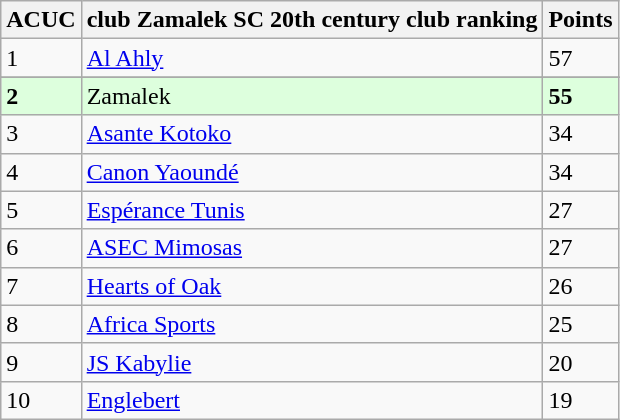<table class="wikitable">
<tr>
<th>ACUC</th>
<th>club Zamalek SC 20th century club ranking</th>
<th>Points</th>
</tr>
<tr>
<td>1</td>
<td> <a href='#'>Al Ahly</a></td>
<td>57</td>
</tr>
<tr>
</tr>
<tr bgcolor="#ddffdd">
<td><strong>2</strong></td>
<td> Zamalek</td>
<td><strong>55</strong></td>
</tr>
<tr>
<td>3</td>
<td> <a href='#'>Asante Kotoko</a></td>
<td>34</td>
</tr>
<tr>
<td>4</td>
<td> <a href='#'>Canon Yaoundé</a></td>
<td>34</td>
</tr>
<tr>
<td>5</td>
<td> <a href='#'>Espérance Tunis</a></td>
<td>27</td>
</tr>
<tr>
<td>6</td>
<td> <a href='#'>ASEC Mimosas</a></td>
<td>27</td>
</tr>
<tr>
<td>7</td>
<td> <a href='#'>Hearts of Oak</a></td>
<td>26</td>
</tr>
<tr>
<td>8</td>
<td> <a href='#'>Africa Sports</a></td>
<td>25</td>
</tr>
<tr>
<td>9</td>
<td> <a href='#'>JS Kabylie</a></td>
<td>20</td>
</tr>
<tr>
<td>10</td>
<td> <a href='#'>Englebert</a></td>
<td>19</td>
</tr>
</table>
